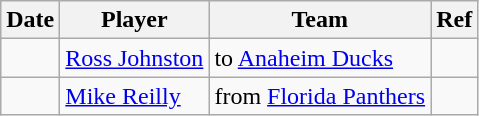<table class="wikitable">
<tr>
<th>Date</th>
<th>Player</th>
<th>Team</th>
<th>Ref</th>
</tr>
<tr>
<td></td>
<td><a href='#'>Ross Johnston</a></td>
<td>to <a href='#'>Anaheim Ducks</a></td>
<td></td>
</tr>
<tr>
<td></td>
<td><a href='#'>Mike Reilly</a></td>
<td>from <a href='#'>Florida Panthers</a></td>
<td></td>
</tr>
</table>
